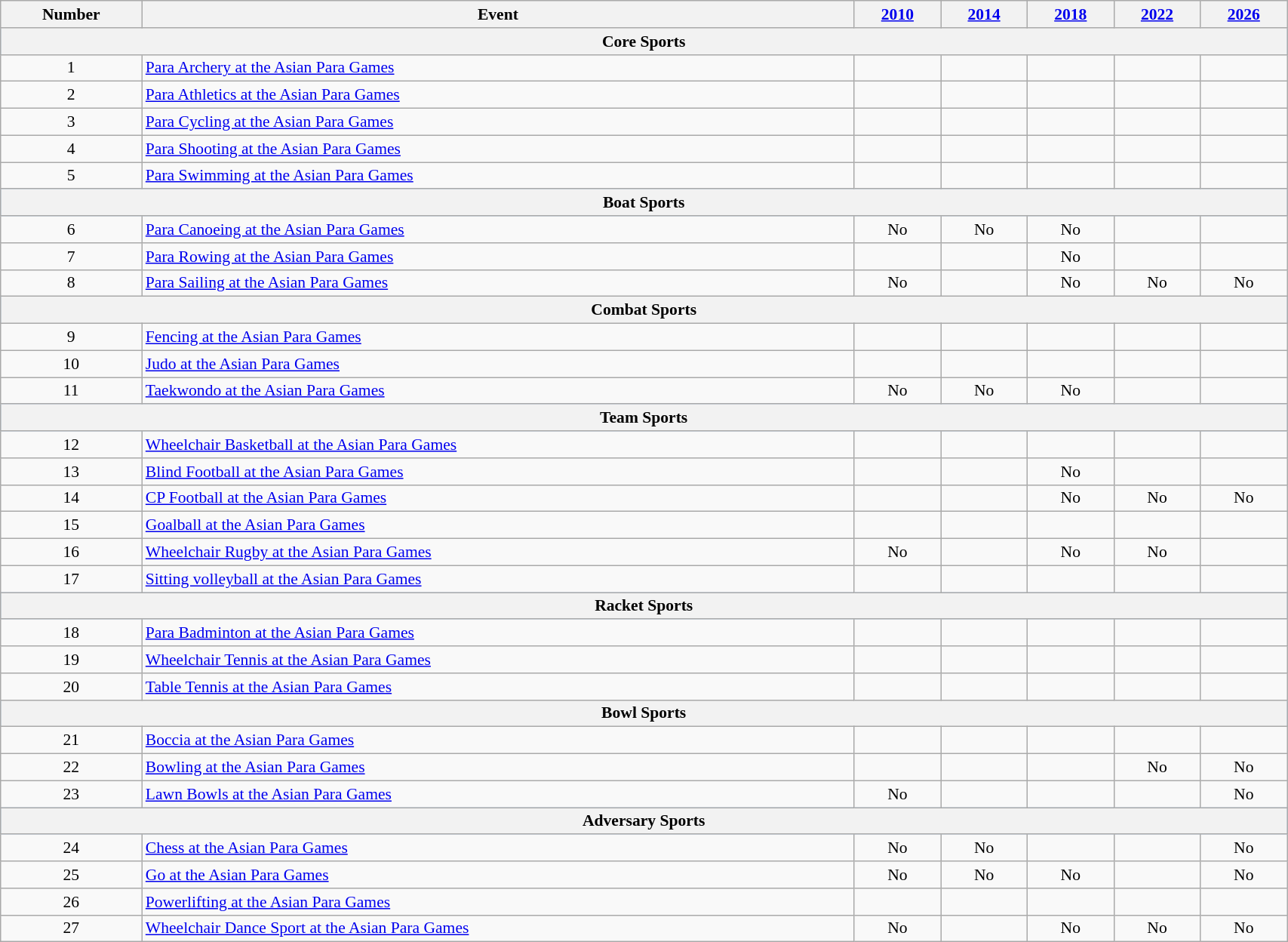<table class="wikitable sortable" width=90% style="font-size:90%; text-align:left;">
<tr>
<th>Number</th>
<th>Event</th>
<th><a href='#'>2010</a></th>
<th><a href='#'>2014</a></th>
<th><a href='#'>2018</a></th>
<th><a href='#'>2022</a></th>
<th><a href='#'>2026</a></th>
</tr>
<tr style="background:#9acdff;">
<th colspan=7>Core Sports</th>
</tr>
<tr>
<td align=center>1</td>
<td><a href='#'>Para Archery at the Asian Para Games</a></td>
<td></td>
<td></td>
<td></td>
<td></td>
<td></td>
</tr>
<tr>
<td align=center>2</td>
<td><a href='#'>Para Athletics at the Asian Para Games</a></td>
<td></td>
<td></td>
<td></td>
<td></td>
<td></td>
</tr>
<tr>
<td align=center>3</td>
<td><a href='#'>Para Cycling at the Asian Para Games</a></td>
<td></td>
<td></td>
<td></td>
<td></td>
<td></td>
</tr>
<tr>
<td align=center>4</td>
<td><a href='#'>Para Shooting at the Asian Para Games</a></td>
<td></td>
<td></td>
<td></td>
<td></td>
<td></td>
</tr>
<tr>
<td align=center>5</td>
<td><a href='#'>Para Swimming at the Asian Para Games</a></td>
<td></td>
<td></td>
<td></td>
<td></td>
<td></td>
</tr>
<tr style="background:#9acdff;">
<th colspan=7>Boat Sports</th>
</tr>
<tr>
<td align=center>6</td>
<td><a href='#'>Para Canoeing at the Asian Para Games</a></td>
<td align=center>No</td>
<td align=center>No</td>
<td align=center>No</td>
<td></td>
<td></td>
</tr>
<tr>
<td align=center>7</td>
<td><a href='#'>Para Rowing at the Asian Para Games</a></td>
<td></td>
<td></td>
<td align=center>No</td>
<td></td>
<td></td>
</tr>
<tr>
<td align=center>8</td>
<td><a href='#'>Para Sailing at the Asian Para Games</a></td>
<td align=center>No</td>
<td></td>
<td align=center>No</td>
<td align=center>No</td>
<td align=center>No</td>
</tr>
<tr style="background:#9acdff;">
<th colspan=7>Combat Sports</th>
</tr>
<tr>
<td align=center>9</td>
<td><a href='#'>Fencing at the Asian Para Games</a></td>
<td></td>
<td></td>
<td></td>
<td></td>
<td></td>
</tr>
<tr>
<td align=center>10</td>
<td><a href='#'>Judo at the Asian Para Games</a></td>
<td></td>
<td></td>
<td></td>
<td></td>
<td></td>
</tr>
<tr>
<td align=center>11</td>
<td><a href='#'>Taekwondo at the Asian Para Games</a></td>
<td align=center>No</td>
<td align=center>No</td>
<td align=center>No</td>
<td></td>
<td></td>
</tr>
<tr style="background:#9acdff;">
<th colspan=7>Team Sports</th>
</tr>
<tr>
<td align=center>12</td>
<td><a href='#'>Wheelchair Basketball at the Asian Para Games</a></td>
<td></td>
<td></td>
<td></td>
<td></td>
<td></td>
</tr>
<tr>
<td align=center>13</td>
<td><a href='#'>Blind Football at the Asian Para Games</a></td>
<td></td>
<td></td>
<td align=center>No</td>
<td></td>
<td></td>
</tr>
<tr>
<td align=center>14</td>
<td><a href='#'>CP Football at the Asian Para Games</a></td>
<td></td>
<td></td>
<td align=center>No</td>
<td align=center>No</td>
<td align=center>No</td>
</tr>
<tr>
<td align=center>15</td>
<td><a href='#'>Goalball at the Asian Para Games</a></td>
<td></td>
<td></td>
<td></td>
<td></td>
<td></td>
</tr>
<tr>
<td align=center>16</td>
<td><a href='#'>Wheelchair Rugby at the Asian Para Games</a></td>
<td align=center>No</td>
<td></td>
<td align=center>No</td>
<td align=center>No</td>
<td></td>
</tr>
<tr>
<td align=center>17</td>
<td><a href='#'>Sitting volleyball at the Asian Para Games</a></td>
<td></td>
<td></td>
<td></td>
<td></td>
<td></td>
</tr>
<tr style="background:#9acdff;">
<th colspan=7>Racket Sports</th>
</tr>
<tr>
<td align=center>18</td>
<td><a href='#'>Para Badminton at the Asian Para Games</a></td>
<td></td>
<td></td>
<td></td>
<td></td>
<td></td>
</tr>
<tr>
<td align=center>19</td>
<td><a href='#'>Wheelchair Tennis at the Asian Para Games</a></td>
<td></td>
<td></td>
<td></td>
<td></td>
<td></td>
</tr>
<tr>
<td align=center>20</td>
<td><a href='#'>Table Tennis at the Asian Para Games</a></td>
<td></td>
<td></td>
<td></td>
<td></td>
<td></td>
</tr>
<tr style="background:#9acdff;">
<th colspan=7>Bowl Sports</th>
</tr>
<tr>
<td align=center>21</td>
<td><a href='#'>Boccia at the Asian Para Games</a></td>
<td></td>
<td></td>
<td></td>
<td></td>
<td></td>
</tr>
<tr>
<td align=center>22</td>
<td><a href='#'>Bowling at the Asian Para Games</a></td>
<td></td>
<td></td>
<td></td>
<td align=center>No</td>
<td align=center>No</td>
</tr>
<tr>
<td align=center>23</td>
<td><a href='#'>Lawn Bowls at the Asian Para Games</a></td>
<td align=center>No</td>
<td></td>
<td></td>
<td></td>
<td align=center>No</td>
</tr>
<tr style="background:#9acdff;">
<th colspan=7>Adversary Sports</th>
</tr>
<tr>
<td align=center>24</td>
<td><a href='#'>Chess at the Asian Para Games</a></td>
<td align=center>No</td>
<td align=center>No</td>
<td></td>
<td></td>
<td align=center>No</td>
</tr>
<tr>
<td align=center>25</td>
<td><a href='#'>Go at the Asian Para Games</a></td>
<td align=center>No</td>
<td align=center>No</td>
<td align=center>No</td>
<td></td>
<td align=center>No</td>
</tr>
<tr>
<td align=center>26</td>
<td><a href='#'>Powerlifting at the Asian Para Games</a></td>
<td></td>
<td></td>
<td></td>
<td></td>
<td></td>
</tr>
<tr>
<td align=center>27</td>
<td><a href='#'>Wheelchair Dance Sport at the Asian Para Games</a></td>
<td align=center>No</td>
<td></td>
<td align=center>No</td>
<td align=center>No</td>
<td align=center>No</td>
</tr>
</table>
